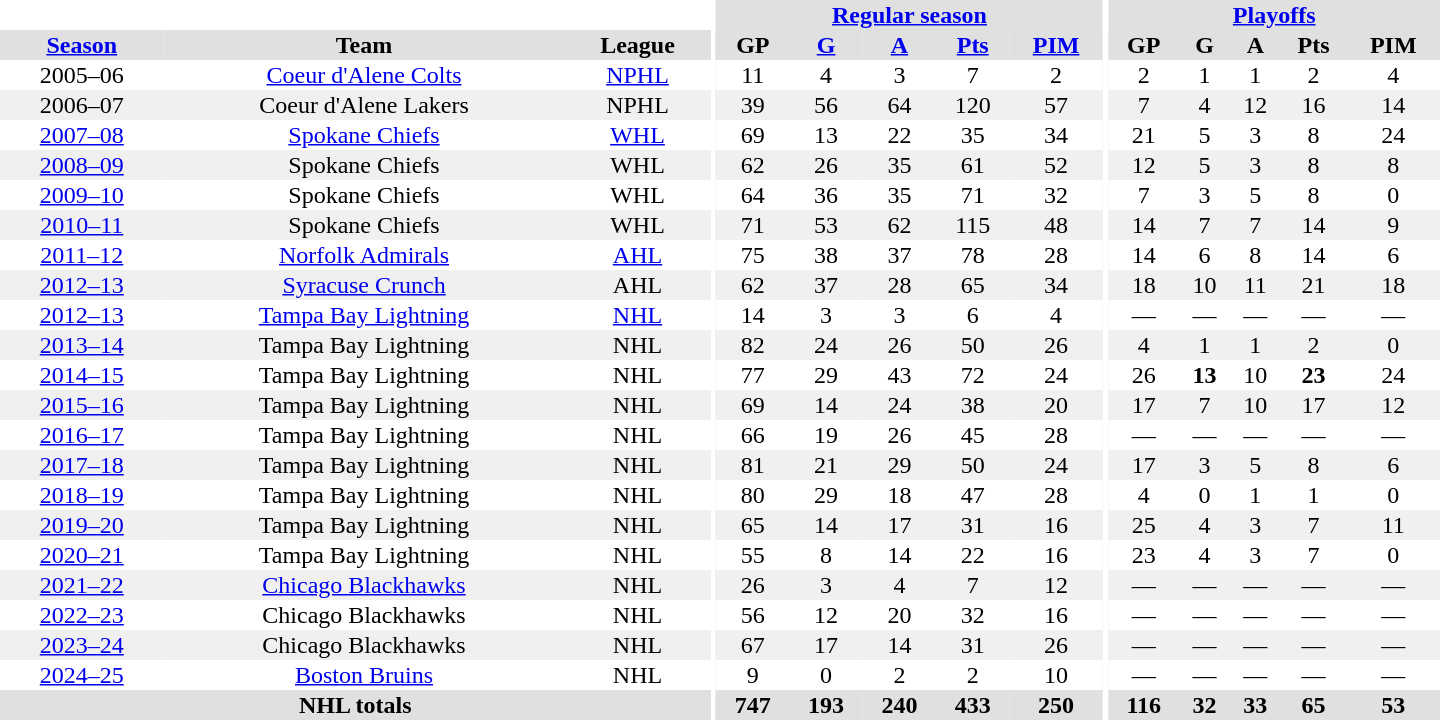<table border="0" cellpadding="1" cellspacing="0" style="text-align:center; width:60em">
<tr style="background:#e0e0e0;">
<th colspan="3" style="background:#fff;"></th>
<th rowspan="99" style="background:#fff;"></th>
<th colspan="5"><a href='#'>Regular season</a></th>
<th rowspan="99" style="background:#fff;"></th>
<th colspan="5"><a href='#'>Playoffs</a></th>
</tr>
<tr style="background:#e0e0e0;">
<th><a href='#'>Season</a></th>
<th>Team</th>
<th>League</th>
<th>GP</th>
<th><a href='#'>G</a></th>
<th><a href='#'>A</a></th>
<th><a href='#'>Pts</a></th>
<th><a href='#'>PIM</a></th>
<th>GP</th>
<th>G</th>
<th>A</th>
<th>Pts</th>
<th>PIM</th>
</tr>
<tr>
<td>2005–06</td>
<td><a href='#'>Coeur d'Alene Colts</a></td>
<td><a href='#'>NPHL</a></td>
<td>11</td>
<td>4</td>
<td>3</td>
<td>7</td>
<td>2</td>
<td>2</td>
<td>1</td>
<td>1</td>
<td>2</td>
<td>4</td>
</tr>
<tr bgcolor="#f0f0f0">
<td>2006–07</td>
<td>Coeur d'Alene Lakers</td>
<td>NPHL</td>
<td>39</td>
<td>56</td>
<td>64</td>
<td>120</td>
<td>57</td>
<td>7</td>
<td>4</td>
<td>12</td>
<td>16</td>
<td>14</td>
</tr>
<tr>
<td><a href='#'>2007–08</a></td>
<td><a href='#'>Spokane Chiefs</a></td>
<td><a href='#'>WHL</a></td>
<td>69</td>
<td>13</td>
<td>22</td>
<td>35</td>
<td>34</td>
<td>21</td>
<td>5</td>
<td>3</td>
<td>8</td>
<td>24</td>
</tr>
<tr bgcolor="#f0f0f0">
<td><a href='#'>2008–09</a></td>
<td>Spokane Chiefs</td>
<td>WHL</td>
<td>62</td>
<td>26</td>
<td>35</td>
<td>61</td>
<td>52</td>
<td>12</td>
<td>5</td>
<td>3</td>
<td>8</td>
<td>8</td>
</tr>
<tr>
<td><a href='#'>2009–10</a></td>
<td>Spokane Chiefs</td>
<td>WHL</td>
<td>64</td>
<td>36</td>
<td>35</td>
<td>71</td>
<td>32</td>
<td>7</td>
<td>3</td>
<td>5</td>
<td>8</td>
<td>0</td>
</tr>
<tr bgcolor="#f0f0f0">
<td><a href='#'>2010–11</a></td>
<td>Spokane Chiefs</td>
<td>WHL</td>
<td>71</td>
<td>53</td>
<td>62</td>
<td>115</td>
<td>48</td>
<td>14</td>
<td>7</td>
<td>7</td>
<td>14</td>
<td>9</td>
</tr>
<tr>
<td><a href='#'>2011–12</a></td>
<td><a href='#'>Norfolk Admirals</a></td>
<td><a href='#'>AHL</a></td>
<td>75</td>
<td>38</td>
<td>37</td>
<td>78</td>
<td>28</td>
<td>14</td>
<td>6</td>
<td>8</td>
<td>14</td>
<td>6</td>
</tr>
<tr bgcolor="#f0f0f0">
<td><a href='#'>2012–13</a></td>
<td><a href='#'>Syracuse Crunch</a></td>
<td>AHL</td>
<td>62</td>
<td>37</td>
<td>28</td>
<td>65</td>
<td>34</td>
<td>18</td>
<td>10</td>
<td>11</td>
<td>21</td>
<td>18</td>
</tr>
<tr>
<td><a href='#'>2012–13</a></td>
<td><a href='#'>Tampa Bay Lightning</a></td>
<td><a href='#'>NHL</a></td>
<td>14</td>
<td>3</td>
<td>3</td>
<td>6</td>
<td>4</td>
<td>—</td>
<td>—</td>
<td>—</td>
<td>—</td>
<td>—</td>
</tr>
<tr bgcolor="#f0f0f0">
<td><a href='#'>2013–14</a></td>
<td>Tampa Bay Lightning</td>
<td>NHL</td>
<td>82</td>
<td>24</td>
<td>26</td>
<td>50</td>
<td>26</td>
<td>4</td>
<td>1</td>
<td>1</td>
<td>2</td>
<td>0</td>
</tr>
<tr>
<td><a href='#'>2014–15</a></td>
<td>Tampa Bay Lightning</td>
<td>NHL</td>
<td>77</td>
<td>29</td>
<td>43</td>
<td>72</td>
<td>24</td>
<td>26</td>
<td><strong>13</strong></td>
<td>10</td>
<td><strong>23</strong></td>
<td>24</td>
</tr>
<tr bgcolor="#f0f0f0">
<td><a href='#'>2015–16</a></td>
<td>Tampa Bay Lightning</td>
<td>NHL</td>
<td>69</td>
<td>14</td>
<td>24</td>
<td>38</td>
<td>20</td>
<td>17</td>
<td>7</td>
<td>10</td>
<td>17</td>
<td>12</td>
</tr>
<tr>
<td><a href='#'>2016–17</a></td>
<td>Tampa Bay Lightning</td>
<td>NHL</td>
<td>66</td>
<td>19</td>
<td>26</td>
<td>45</td>
<td>28</td>
<td>—</td>
<td>—</td>
<td>—</td>
<td>—</td>
<td>—</td>
</tr>
<tr bgcolor="#f0f0f0">
<td><a href='#'>2017–18</a></td>
<td>Tampa Bay Lightning</td>
<td>NHL</td>
<td>81</td>
<td>21</td>
<td>29</td>
<td>50</td>
<td>24</td>
<td>17</td>
<td>3</td>
<td>5</td>
<td>8</td>
<td>6</td>
</tr>
<tr>
<td><a href='#'>2018–19</a></td>
<td>Tampa Bay Lightning</td>
<td>NHL</td>
<td>80</td>
<td>29</td>
<td>18</td>
<td>47</td>
<td>28</td>
<td>4</td>
<td>0</td>
<td>1</td>
<td>1</td>
<td>0</td>
</tr>
<tr bgcolor="#f0f0f0">
<td><a href='#'>2019–20</a></td>
<td>Tampa Bay Lightning</td>
<td>NHL</td>
<td>65</td>
<td>14</td>
<td>17</td>
<td>31</td>
<td>16</td>
<td>25</td>
<td>4</td>
<td>3</td>
<td>7</td>
<td>11</td>
</tr>
<tr>
<td><a href='#'>2020–21</a></td>
<td>Tampa Bay Lightning</td>
<td>NHL</td>
<td>55</td>
<td>8</td>
<td>14</td>
<td>22</td>
<td>16</td>
<td>23</td>
<td>4</td>
<td>3</td>
<td>7</td>
<td>0</td>
</tr>
<tr bgcolor="#f0f0f0">
<td><a href='#'>2021–22</a></td>
<td><a href='#'>Chicago Blackhawks</a></td>
<td>NHL</td>
<td>26</td>
<td>3</td>
<td>4</td>
<td>7</td>
<td>12</td>
<td>—</td>
<td>—</td>
<td>—</td>
<td>—</td>
<td>—</td>
</tr>
<tr>
<td><a href='#'>2022–23</a></td>
<td>Chicago Blackhawks</td>
<td>NHL</td>
<td>56</td>
<td>12</td>
<td>20</td>
<td>32</td>
<td>16</td>
<td>—</td>
<td>—</td>
<td>—</td>
<td>—</td>
<td>—</td>
</tr>
<tr bgcolor="#f0f0f0">
<td><a href='#'>2023–24</a></td>
<td>Chicago Blackhawks</td>
<td>NHL</td>
<td>67</td>
<td>17</td>
<td>14</td>
<td>31</td>
<td>26</td>
<td>—</td>
<td>—</td>
<td>—</td>
<td>—</td>
<td>—</td>
</tr>
<tr>
<td><a href='#'>2024–25</a></td>
<td><a href='#'>Boston Bruins</a></td>
<td>NHL</td>
<td>9</td>
<td>0</td>
<td>2</td>
<td>2</td>
<td>10</td>
<td>—</td>
<td>—</td>
<td>—</td>
<td>—</td>
<td>—</td>
</tr>
<tr style="background:#e0e0e0;">
<th colspan="3">NHL totals</th>
<th>747</th>
<th>193</th>
<th>240</th>
<th>433</th>
<th>250</th>
<th>116</th>
<th>32</th>
<th>33</th>
<th>65</th>
<th>53</th>
</tr>
</table>
